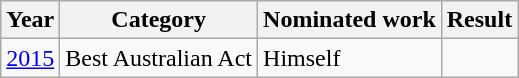<table class="wikitable">
<tr>
<th>Year</th>
<th>Category</th>
<th>Nominated work</th>
<th>Result</th>
</tr>
<tr>
<td><a href='#'>2015</a></td>
<td>Best Australian Act</td>
<td>Himself</td>
<td></td>
</tr>
</table>
